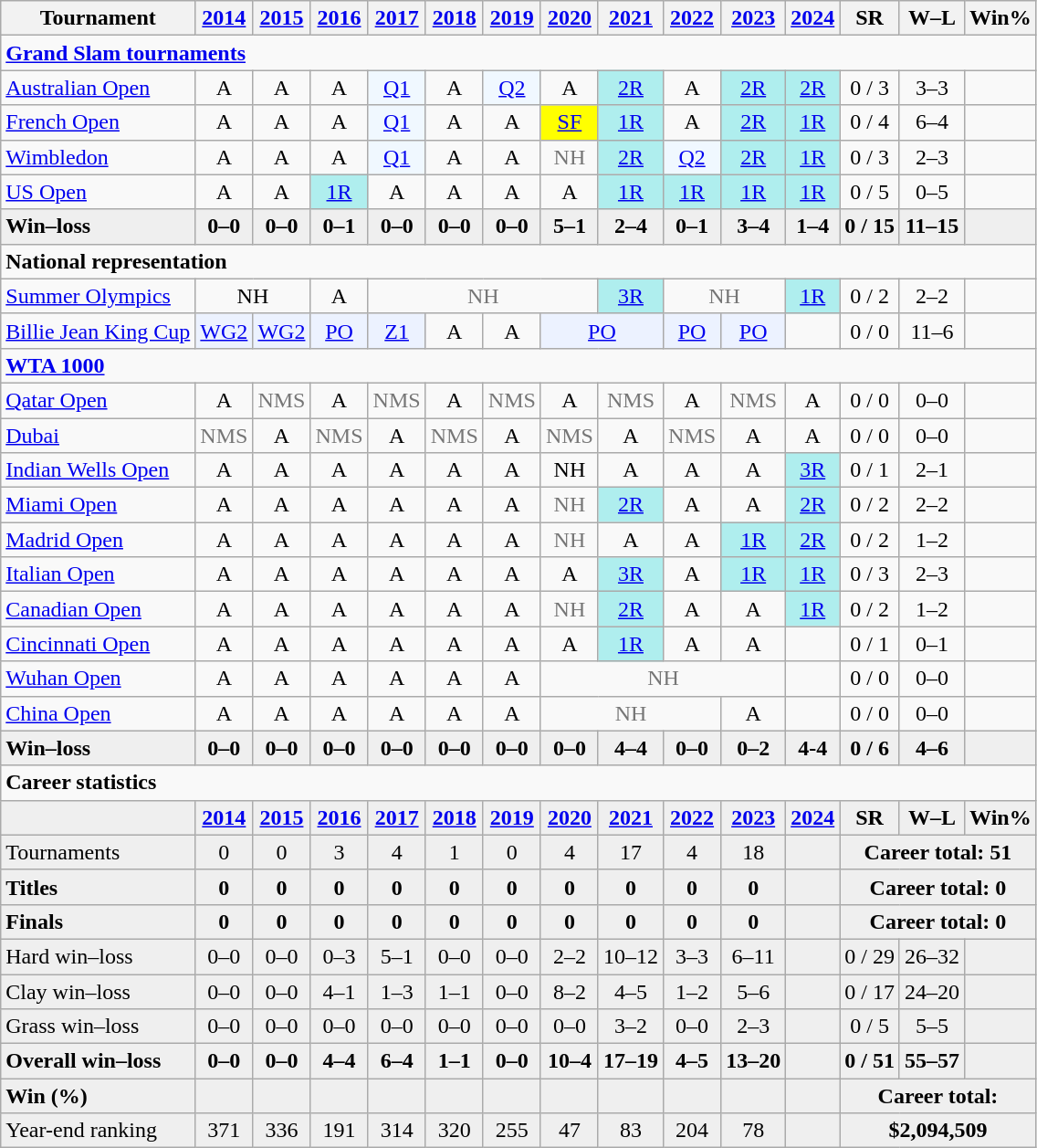<table class=wikitable style=text-align:center>
<tr>
<th>Tournament</th>
<th><a href='#'>2014</a></th>
<th><a href='#'>2015</a></th>
<th><a href='#'>2016</a></th>
<th><a href='#'>2017</a></th>
<th><a href='#'>2018</a></th>
<th><a href='#'>2019</a></th>
<th><a href='#'>2020</a></th>
<th><a href='#'>2021</a></th>
<th><a href='#'>2022</a></th>
<th><a href='#'>2023</a></th>
<th><a href='#'>2024</a></th>
<th>SR</th>
<th>W–L</th>
<th>Win%</th>
</tr>
<tr>
<td colspan=15 style=text-align:left><strong><a href='#'>Grand Slam tournaments</a></strong></td>
</tr>
<tr>
<td style=text-align:left><a href='#'>Australian Open</a></td>
<td>A</td>
<td>A</td>
<td>A</td>
<td style=background:#f0f8ff><a href='#'>Q1</a></td>
<td>A</td>
<td style=background:#f0f8ff><a href='#'>Q2</a></td>
<td>A</td>
<td style=background:#afeeee><a href='#'>2R</a></td>
<td>A</td>
<td style=background:#afeeee><a href='#'>2R</a></td>
<td style=background:#afeeee><a href='#'>2R</a></td>
<td>0 / 3</td>
<td>3–3</td>
<td></td>
</tr>
<tr>
<td style=text-align:left><a href='#'>French Open</a></td>
<td>A</td>
<td>A</td>
<td>A</td>
<td style=background:#f0f8ff><a href='#'>Q1</a></td>
<td>A</td>
<td>A</td>
<td style=background:yellow><a href='#'>SF</a></td>
<td style=background:#afeeee><a href='#'>1R</a></td>
<td>A</td>
<td style=background:#afeeee><a href='#'>2R</a></td>
<td style=background:#afeeee><a href='#'>1R</a></td>
<td>0 / 4</td>
<td>6–4</td>
<td></td>
</tr>
<tr>
<td style=text-align:left><a href='#'>Wimbledon</a></td>
<td>A</td>
<td>A</td>
<td>A</td>
<td style=background:#f0f8ff><a href='#'>Q1</a></td>
<td>A</td>
<td>A</td>
<td style=color:#767676>NH</td>
<td style=background:#afeeee><a href='#'>2R</a></td>
<td style=background:#f0f8ff><a href='#'>Q2</a></td>
<td style=background:#afeeee><a href='#'>2R</a></td>
<td style=background:#afeeee><a href='#'>1R</a></td>
<td>0 / 3</td>
<td>2–3</td>
<td></td>
</tr>
<tr>
<td style=text-align:left><a href='#'>US Open</a></td>
<td>A</td>
<td>A</td>
<td style=background:#afeeee><a href='#'>1R</a></td>
<td>A</td>
<td>A</td>
<td>A</td>
<td>A</td>
<td style=background:#afeeee><a href='#'>1R</a></td>
<td style=background:#afeeee><a href='#'>1R</a></td>
<td style=background:#afeeee><a href='#'>1R</a></td>
<td style=background:#afeeee><a href='#'>1R</a></td>
<td>0 / 5</td>
<td>0–5</td>
<td></td>
</tr>
<tr style=background:#efefef;font-weight:bold>
<td style=text-align:left>Win–loss</td>
<td>0–0</td>
<td>0–0</td>
<td>0–1</td>
<td>0–0</td>
<td>0–0</td>
<td>0–0</td>
<td>5–1</td>
<td>2–4</td>
<td>0–1</td>
<td>3–4</td>
<td>1–4</td>
<td>0 / 15</td>
<td>11–15</td>
<td></td>
</tr>
<tr>
<td colspan=15 style=text-align:left><strong>National representation</strong></td>
</tr>
<tr>
<td style=text-align:left><a href='#'>Summer Olympics</a></td>
<td colspan=2>NH</td>
<td>A</td>
<td style=color:#767676 colspan=4>NH</td>
<td style=background:#afeeee><a href='#'>3R</a></td>
<td colspan=2 style=color:#767676>NH</td>
<td style=background:#afeeee><a href='#'>1R</a></td>
<td>0 / 2</td>
<td>2–2</td>
<td></td>
</tr>
<tr>
<td style=text-align:left><a href='#'>Billie Jean King Cup</a></td>
<td style=background:#ecf2ff><a href='#'>WG2</a></td>
<td style=background:#ecf2ff><a href='#'>WG2</a></td>
<td style=background:#ecf2ff><a href='#'>PO</a></td>
<td style=background:#ecf2ff><a href='#'>Z1</a></td>
<td>A</td>
<td>A</td>
<td colspan=2 style=background:#ecf2ff><a href='#'>PO</a></td>
<td style=background:#ecf2ff><a href='#'>PO</a></td>
<td style=background:#ecf2ff><a href='#'>PO</a></td>
<td></td>
<td>0 / 0</td>
<td>11–6</td>
<td></td>
</tr>
<tr>
<td colspan=15 style=text-align:left><strong><a href='#'>WTA 1000</a></strong></td>
</tr>
<tr>
<td style=text-align:left><a href='#'>Qatar Open</a></td>
<td>A</td>
<td style=color:#767676>NMS</td>
<td>A</td>
<td style=color:#767676>NMS</td>
<td>A</td>
<td style=color:#767676>NMS</td>
<td>A</td>
<td style=color:#767676>NMS</td>
<td>A</td>
<td style=color:#767676>NMS</td>
<td>A</td>
<td>0 / 0</td>
<td>0–0</td>
<td></td>
</tr>
<tr>
<td style=text-align:left><a href='#'>Dubai</a></td>
<td style=color:#767676>NMS</td>
<td>A</td>
<td style=color:#767676>NMS</td>
<td>A</td>
<td style=color:#767676>NMS</td>
<td>A</td>
<td style=color:#767676>NMS</td>
<td>A</td>
<td style=color:#767676>NMS</td>
<td>A</td>
<td>A</td>
<td>0 / 0</td>
<td>0–0</td>
<td></td>
</tr>
<tr>
<td style=text-align:left><a href='#'>Indian Wells Open</a></td>
<td>A</td>
<td>A</td>
<td>A</td>
<td>A</td>
<td>A</td>
<td>A</td>
<td>NH</td>
<td>A</td>
<td>A</td>
<td>A</td>
<td style=background:#afeeee><a href='#'>3R</a></td>
<td>0 / 1</td>
<td>2–1</td>
<td></td>
</tr>
<tr>
<td style=text-align:left><a href='#'>Miami Open</a></td>
<td>A</td>
<td>A</td>
<td>A</td>
<td>A</td>
<td>A</td>
<td>A</td>
<td style=color:#767676>NH</td>
<td style=background:#afeeee><a href='#'>2R</a></td>
<td>A</td>
<td>A</td>
<td style=background:#afeeee><a href='#'>2R</a></td>
<td>0 / 2</td>
<td>2–2</td>
<td></td>
</tr>
<tr>
<td style=text-align:left><a href='#'>Madrid Open</a></td>
<td>A</td>
<td>A</td>
<td>A</td>
<td>A</td>
<td>A</td>
<td>A</td>
<td style=color:#767676>NH</td>
<td>A</td>
<td>A</td>
<td style=background:#afeeee><a href='#'>1R</a></td>
<td style=background:#afeeee><a href='#'>2R</a></td>
<td>0 / 2</td>
<td>1–2</td>
<td></td>
</tr>
<tr>
<td style=text-align:left><a href='#'>Italian Open</a></td>
<td>A</td>
<td>A</td>
<td>A</td>
<td>A</td>
<td>A</td>
<td>A</td>
<td>A</td>
<td style=background:#afeeee><a href='#'>3R</a></td>
<td>A</td>
<td style=background:#afeeee><a href='#'>1R</a></td>
<td style=background:#afeeee><a href='#'>1R</a></td>
<td>0 / 3</td>
<td>2–3</td>
<td></td>
</tr>
<tr>
<td style=text-align:left><a href='#'>Canadian Open</a></td>
<td>A</td>
<td>A</td>
<td>A</td>
<td>A</td>
<td>A</td>
<td>A</td>
<td style=color:#767676>NH</td>
<td style=background:#afeeee><a href='#'>2R</a></td>
<td>A</td>
<td>A</td>
<td style=background:#afeeee><a href='#'>1R</a></td>
<td>0 / 2</td>
<td>1–2</td>
<td></td>
</tr>
<tr>
<td style=text-align:left><a href='#'>Cincinnati Open</a></td>
<td>A</td>
<td>A</td>
<td>A</td>
<td>A</td>
<td>A</td>
<td>A</td>
<td>A</td>
<td style=background:#afeeee><a href='#'>1R</a></td>
<td>A</td>
<td>A</td>
<td></td>
<td>0 / 1</td>
<td>0–1</td>
<td><br></td>
</tr>
<tr>
<td style=text-align:left><a href='#'>Wuhan Open</a></td>
<td>A</td>
<td>A</td>
<td>A</td>
<td>A</td>
<td>A</td>
<td>A</td>
<td colspan=4 style=color:#767676>NH</td>
<td></td>
<td>0 / 0</td>
<td>0–0</td>
<td></td>
</tr>
<tr>
<td style=text-align:left><a href='#'>China Open</a></td>
<td>A</td>
<td>A</td>
<td>A</td>
<td>A</td>
<td>A</td>
<td>A</td>
<td colspan=3 style=color:#767676>NH</td>
<td>A</td>
<td></td>
<td>0 / 0</td>
<td>0–0</td>
<td></td>
</tr>
<tr style=background:#efefef;font-weight:bold>
<td style=text-align:left>Win–loss</td>
<td>0–0</td>
<td>0–0</td>
<td>0–0</td>
<td>0–0</td>
<td>0–0</td>
<td>0–0</td>
<td>0–0</td>
<td>4–4</td>
<td>0–0</td>
<td>0–2</td>
<td>4-4</td>
<td>0 / 6</td>
<td>4–6</td>
<td></td>
</tr>
<tr>
<td colspan=15 style=text-align:left><strong>Career statistics</strong></td>
</tr>
<tr style=background:#efefef;font-weight:bold>
<td></td>
<td><a href='#'>2014</a></td>
<td><a href='#'>2015</a></td>
<td><a href='#'>2016</a></td>
<td><a href='#'>2017</a></td>
<td><a href='#'>2018</a></td>
<td><a href='#'>2019</a></td>
<td><a href='#'>2020</a></td>
<td><a href='#'>2021</a></td>
<td><a href='#'>2022</a></td>
<td><a href='#'>2023</a></td>
<td><a href='#'>2024</a></td>
<td>SR</td>
<td>W–L</td>
<td>Win%</td>
</tr>
<tr style=background:#efefef>
<td style=text-align:left>Tournaments</td>
<td>0</td>
<td>0</td>
<td>3</td>
<td>4</td>
<td>1</td>
<td>0</td>
<td>4</td>
<td>17</td>
<td>4</td>
<td>18</td>
<td></td>
<td colspan=3><strong>Career total: 51</strong></td>
</tr>
<tr style=background:#efefef;font-weight:bold>
<td style=text-align:left>Titles</td>
<td>0</td>
<td>0</td>
<td>0</td>
<td>0</td>
<td>0</td>
<td>0</td>
<td>0</td>
<td>0</td>
<td>0</td>
<td>0</td>
<td></td>
<td colspan=3>Career total: 0</td>
</tr>
<tr style=background:#efefef;font-weight:bold>
<td style=text-align:left>Finals</td>
<td>0</td>
<td>0</td>
<td>0</td>
<td>0</td>
<td>0</td>
<td>0</td>
<td>0</td>
<td>0</td>
<td>0</td>
<td>0</td>
<td></td>
<td colspan=3>Career total: 0</td>
</tr>
<tr style=background:#efefef>
<td style=text-align:left>Hard win–loss</td>
<td>0–0</td>
<td>0–0</td>
<td>0–3</td>
<td>5–1</td>
<td>0–0</td>
<td>0–0</td>
<td>2–2</td>
<td>10–12</td>
<td>3–3</td>
<td>6–11</td>
<td></td>
<td>0 / 29</td>
<td>26–32</td>
<td></td>
</tr>
<tr style=background:#efefef>
<td style=text-align:left>Clay win–loss</td>
<td>0–0</td>
<td>0–0</td>
<td>4–1</td>
<td>1–3</td>
<td>1–1</td>
<td>0–0</td>
<td>8–2</td>
<td>4–5</td>
<td>1–2</td>
<td>5–6</td>
<td></td>
<td>0 / 17</td>
<td>24–20</td>
<td></td>
</tr>
<tr style=background:#efefef>
<td style=text-align:left>Grass win–loss</td>
<td>0–0</td>
<td>0–0</td>
<td>0–0</td>
<td>0–0</td>
<td>0–0</td>
<td>0–0</td>
<td>0–0</td>
<td>3–2</td>
<td>0–0</td>
<td>2–3</td>
<td></td>
<td>0 / 5</td>
<td>5–5</td>
<td></td>
</tr>
<tr style=background:#efefef;font-weight:bold>
<td style=text-align:left>Overall win–loss</td>
<td>0–0</td>
<td>0–0</td>
<td>4–4</td>
<td>6–4</td>
<td>1–1</td>
<td>0–0</td>
<td>10–4</td>
<td>17–19</td>
<td>4–5</td>
<td>13–20</td>
<td></td>
<td>0 / 51</td>
<td>55–57</td>
<td></td>
</tr>
<tr style=background:#efefef;font-weight:bold>
<td style=text-align:left>Win (%)</td>
<td></td>
<td></td>
<td></td>
<td></td>
<td></td>
<td></td>
<td></td>
<td></td>
<td></td>
<td></td>
<td></td>
<td colspan=3>Career total: </td>
</tr>
<tr style=background:#efefef>
<td style=text-align:left>Year-end ranking</td>
<td>371</td>
<td>336</td>
<td>191</td>
<td>314</td>
<td>320</td>
<td>255</td>
<td>47</td>
<td>83</td>
<td>204</td>
<td>78</td>
<td></td>
<td colspan=3><strong>$2,094,509</strong></td>
</tr>
</table>
